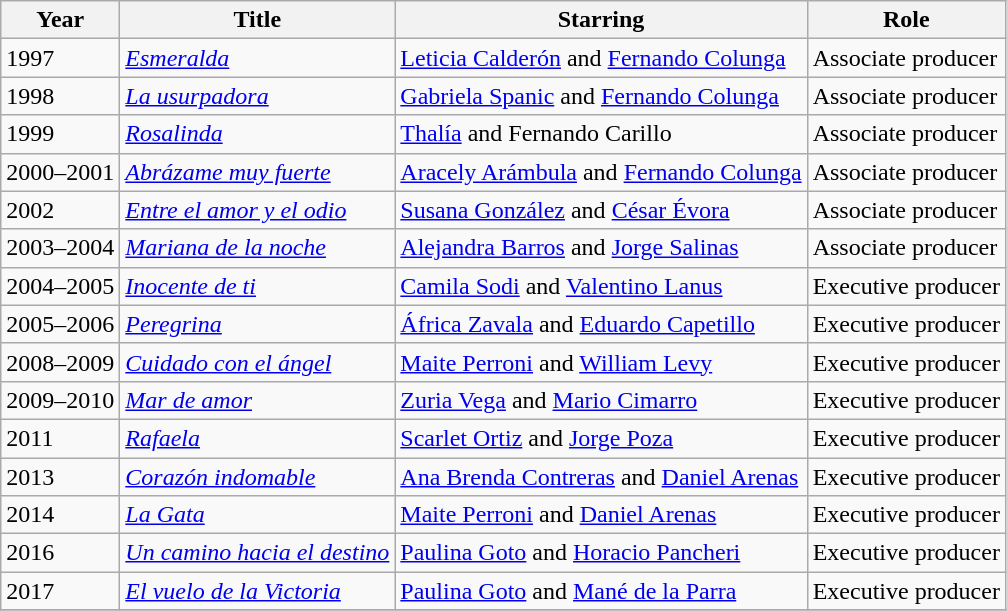<table class="wikitable">
<tr>
<th>Year</th>
<th>Title</th>
<th>Starring</th>
<th>Role</th>
</tr>
<tr>
<td>1997</td>
<td><em><a href='#'>Esmeralda</a></em></td>
<td><a href='#'>Leticia Calderón</a> and <a href='#'>Fernando Colunga</a></td>
<td>Associate producer</td>
</tr>
<tr>
<td>1998</td>
<td><em><a href='#'>La usurpadora</a></em></td>
<td><a href='#'>Gabriela Spanic</a> and <a href='#'>Fernando Colunga</a></td>
<td>Associate producer</td>
</tr>
<tr>
<td>1999</td>
<td><em><a href='#'>Rosalinda</a></em></td>
<td><a href='#'>Thalía</a> and Fernando Carillo</td>
<td>Associate producer</td>
</tr>
<tr>
<td>2000–2001</td>
<td><em><a href='#'>Abrázame muy fuerte</a></em></td>
<td><a href='#'>Aracely Arámbula</a> and <a href='#'>Fernando Colunga</a></td>
<td>Associate producer</td>
</tr>
<tr>
<td>2002</td>
<td><em><a href='#'>Entre el amor y el odio</a></em></td>
<td><a href='#'>Susana González</a> and <a href='#'>César Évora</a></td>
<td>Associate producer</td>
</tr>
<tr>
<td>2003–2004</td>
<td><em><a href='#'>Mariana de la noche</a></em></td>
<td><a href='#'>Alejandra Barros</a> and <a href='#'>Jorge Salinas</a></td>
<td>Associate producer</td>
</tr>
<tr>
<td>2004–2005</td>
<td><em><a href='#'>Inocente de ti</a></em></td>
<td><a href='#'>Camila Sodi</a> and <a href='#'>Valentino Lanus</a></td>
<td>Executive producer</td>
</tr>
<tr>
<td>2005–2006</td>
<td><em><a href='#'>Peregrina</a></em></td>
<td><a href='#'>África Zavala</a> and <a href='#'>Eduardo Capetillo</a></td>
<td>Executive producer</td>
</tr>
<tr>
<td>2008–2009</td>
<td><em><a href='#'>Cuidado con el ángel</a></em></td>
<td><a href='#'>Maite Perroni</a> and <a href='#'>William Levy</a></td>
<td>Executive producer</td>
</tr>
<tr>
<td>2009–2010</td>
<td><em><a href='#'>Mar de amor</a></em></td>
<td><a href='#'>Zuria Vega</a> and <a href='#'>Mario Cimarro</a></td>
<td>Executive producer</td>
</tr>
<tr>
<td>2011</td>
<td><em><a href='#'>Rafaela</a></em></td>
<td><a href='#'>Scarlet Ortiz</a> and <a href='#'>Jorge Poza</a></td>
<td>Executive producer</td>
</tr>
<tr>
<td>2013</td>
<td><em><a href='#'>Corazón indomable</a></em></td>
<td><a href='#'>Ana Brenda Contreras</a> and <a href='#'>Daniel Arenas</a></td>
<td>Executive producer</td>
</tr>
<tr>
<td>2014</td>
<td><em><a href='#'>La Gata</a></em></td>
<td><a href='#'>Maite Perroni</a> and <a href='#'>Daniel Arenas</a></td>
<td>Executive producer</td>
</tr>
<tr>
<td>2016</td>
<td><em><a href='#'>Un camino hacia el destino</a></em></td>
<td><a href='#'>Paulina Goto</a> and <a href='#'>Horacio Pancheri</a></td>
<td>Executive producer</td>
</tr>
<tr>
<td>2017</td>
<td><em><a href='#'>El vuelo de la Victoria</a></em></td>
<td><a href='#'>Paulina Goto</a> and <a href='#'>Mané de la Parra</a></td>
<td>Executive producer</td>
</tr>
<tr>
</tr>
</table>
